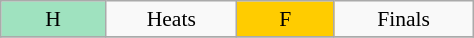<table class="wikitable" style="margin:0.5em auto; font-size:90%;position:relative;" width=25%;>
<tr style="text-align:center;">
<td bgcolor=#9fe2bf> H </td>
<td>Heats</td>
<td bgcolor=#ffcc00> F </td>
<td>Finals</td>
</tr>
<tr>
</tr>
</table>
